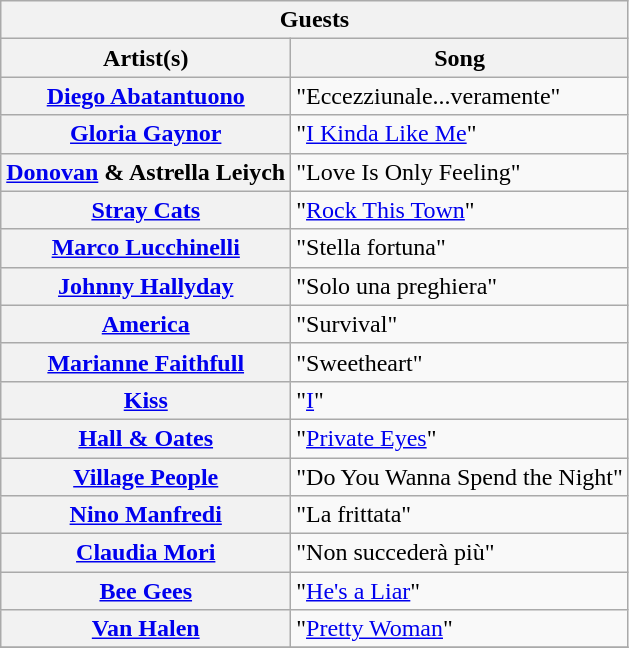<table class="plainrowheaders wikitable">
<tr>
<th colspan="2">Guests </th>
</tr>
<tr>
<th>Artist(s)</th>
<th>Song</th>
</tr>
<tr>
<th scope="row"><a href='#'>Diego Abatantuono</a></th>
<td>"Eccezziunale...veramente"</td>
</tr>
<tr>
<th scope="row"><a href='#'>Gloria Gaynor</a></th>
<td>"<a href='#'>I Kinda Like Me</a>"</td>
</tr>
<tr>
<th scope="row"><a href='#'>Donovan</a> & Astrella Leiych</th>
<td>"Love Is Only Feeling"</td>
</tr>
<tr>
<th scope="row"><a href='#'>Stray Cats</a></th>
<td>"<a href='#'>Rock This Town</a>"</td>
</tr>
<tr>
<th scope="row"><a href='#'>Marco Lucchinelli</a></th>
<td>"Stella fortuna"</td>
</tr>
<tr>
<th scope="row"><a href='#'>Johnny Hallyday</a></th>
<td>"Solo una preghiera"</td>
</tr>
<tr>
<th scope="row"><a href='#'>America</a></th>
<td>"Survival"</td>
</tr>
<tr>
<th scope="row"><a href='#'>Marianne Faithfull</a></th>
<td>"Sweetheart"</td>
</tr>
<tr>
<th scope="row"><a href='#'>Kiss</a></th>
<td>"<a href='#'>I</a>"</td>
</tr>
<tr>
<th scope="row"><a href='#'>Hall & Oates</a></th>
<td>"<a href='#'>Private Eyes</a>"</td>
</tr>
<tr>
<th scope="row"><a href='#'>Village People</a></th>
<td>"Do You Wanna Spend the Night"</td>
</tr>
<tr>
<th scope="row"><a href='#'>Nino Manfredi</a></th>
<td>"La frittata"</td>
</tr>
<tr>
<th scope="row"><a href='#'>Claudia Mori</a></th>
<td>"Non succederà più"</td>
</tr>
<tr>
<th scope="row"><a href='#'>Bee Gees</a></th>
<td>"<a href='#'>He's a Liar</a>"</td>
</tr>
<tr>
<th scope="row"><a href='#'>Van Halen</a></th>
<td>"<a href='#'>Pretty Woman</a>"</td>
</tr>
<tr>
</tr>
</table>
